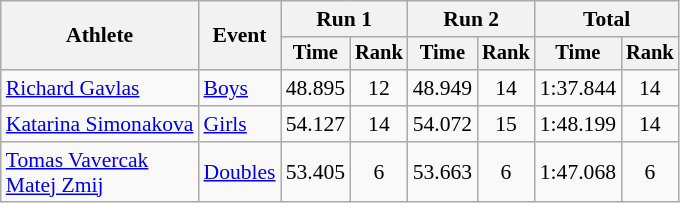<table class="wikitable" style="font-size:90%">
<tr>
<th rowspan="2">Athlete</th>
<th rowspan="2">Event</th>
<th colspan="2">Run 1</th>
<th colspan="2">Run 2</th>
<th colspan="2">Total</th>
</tr>
<tr style="font-size:95%">
<th>Time</th>
<th>Rank</th>
<th>Time</th>
<th>Rank</th>
<th>Time</th>
<th>Rank</th>
</tr>
<tr align=center>
<td align=left><a href='#'>Richard Gavlas</a></td>
<td align=left><a href='#'>Boys</a></td>
<td>48.895</td>
<td>12</td>
<td>48.949</td>
<td>14</td>
<td>1:37.844</td>
<td>14</td>
</tr>
<tr align=center>
<td align=left><a href='#'>Katarina Simonakova</a></td>
<td align=left><a href='#'>Girls</a></td>
<td>54.127</td>
<td>14</td>
<td>54.072</td>
<td>15</td>
<td>1:48.199</td>
<td>14</td>
</tr>
<tr align=center>
<td align=left><a href='#'>Tomas Vavercak</a><br><a href='#'>Matej Zmij</a></td>
<td align=left><a href='#'>Doubles</a></td>
<td>53.405</td>
<td>6</td>
<td>53.663</td>
<td>6</td>
<td>1:47.068</td>
<td>6</td>
</tr>
</table>
